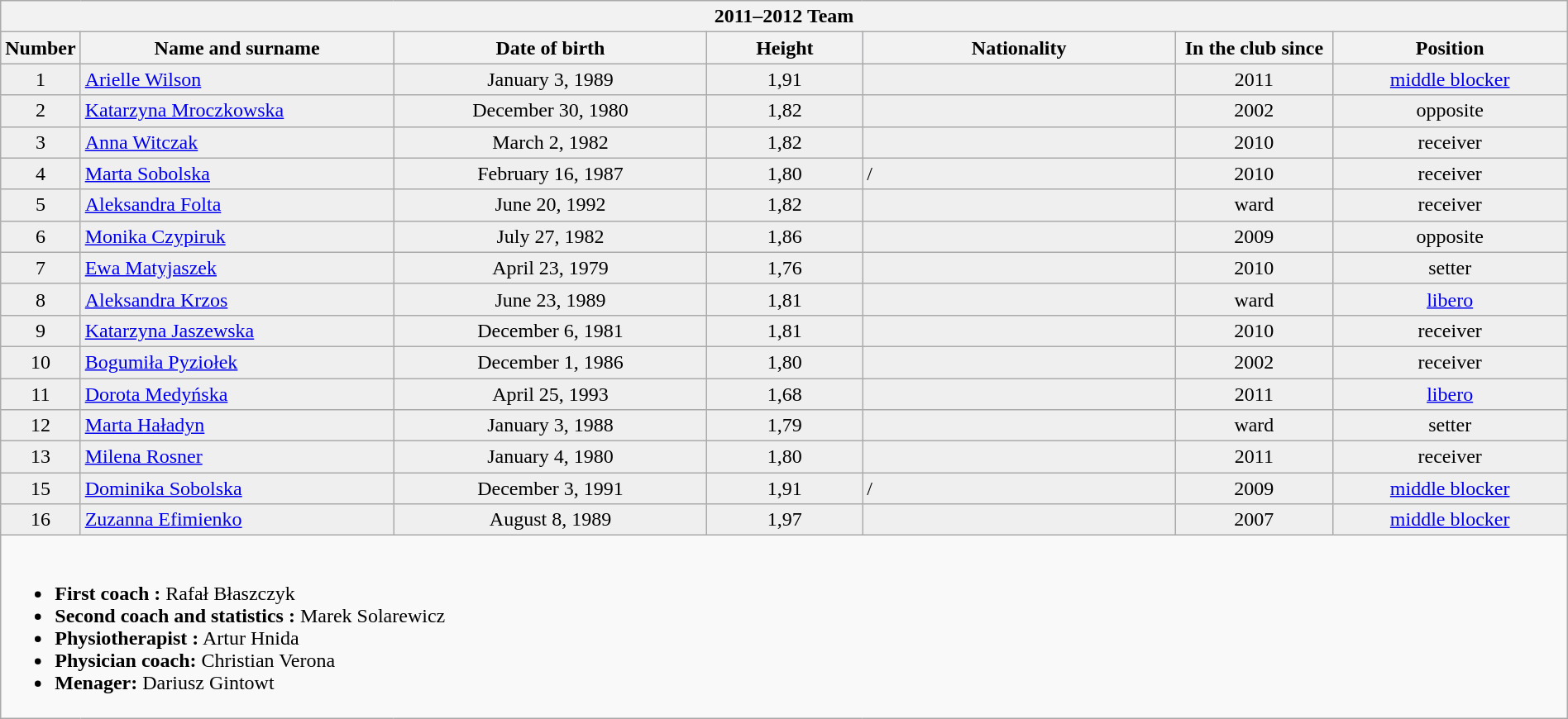<table class="wikitable collapsible collapsed" style="width:100%;">
<tr>
<th colspan=7><strong>2011–2012 Team</strong></th>
</tr>
<tr align="center" bgcolor=#B0C4DE>
<th width="5%">Number</th>
<th width="20%">Name and surname</th>
<th width="20%">Date of birth</th>
<th width="10">Height</th>
<th width="20%">Nationality</th>
<th width="10%">In the club since</th>
<th width="15%">Position</th>
</tr>
<tr --- style="background:#f0efef">
<td align="center">1</td>
<td><a href='#'>Arielle Wilson</a></td>
<td align="center">January 3, 1989</td>
<td align="center">1,91</td>
<td></td>
<td align="center">2011</td>
<td align="center"><a href='#'>middle blocker</a></td>
</tr>
<tr --- style="background:#f0efef">
<td align="center">2</td>
<td><a href='#'>Katarzyna Mroczkowska</a></td>
<td align="center">December 30, 1980</td>
<td align="center">1,82</td>
<td></td>
<td align="center">2002</td>
<td align="center">opposite</td>
</tr>
<tr --- style="background:#f0efef">
<td align="center">3</td>
<td><a href='#'>Anna Witczak</a></td>
<td align="center">March 2, 1982</td>
<td align="center">1,82</td>
<td></td>
<td align="center">2010</td>
<td align="center">receiver</td>
</tr>
<tr --- style="background:#f0efef">
<td align="center">4</td>
<td><a href='#'>Marta Sobolska</a></td>
<td align="center">February 16, 1987</td>
<td align="center">1,80</td>
<td>/</td>
<td align="center">2010</td>
<td align="center">receiver</td>
</tr>
<tr --- style="background:#f0efef">
<td align="center">5</td>
<td><a href='#'>Aleksandra Folta</a></td>
<td align="center">June 20, 1992</td>
<td align="center">1,82</td>
<td></td>
<td align="center">ward</td>
<td align="center">receiver</td>
</tr>
<tr --- style="background:#f0efef">
<td align="center">6</td>
<td><a href='#'>Monika Czypiruk</a></td>
<td align="center">July 27, 1982</td>
<td align="center">1,86</td>
<td></td>
<td align="center">2009</td>
<td align="center">opposite</td>
</tr>
<tr --- style="background:#f0efef">
<td align="center">7</td>
<td><a href='#'>Ewa Matyjaszek</a></td>
<td align="center">April 23, 1979</td>
<td align="center">1,76</td>
<td></td>
<td align="center">2010</td>
<td align="center">setter</td>
</tr>
<tr --- style="background:#f0efef">
<td align="center">8</td>
<td><a href='#'>Aleksandra Krzos</a></td>
<td align="center">June 23, 1989</td>
<td align="center">1,81</td>
<td></td>
<td align="center">ward</td>
<td align="center"><a href='#'>libero</a></td>
</tr>
<tr --- style="background:#f0efef">
<td align="center">9</td>
<td><a href='#'>Katarzyna Jaszewska</a></td>
<td align="center">December 6, 1981</td>
<td align="center">1,81</td>
<td></td>
<td align="center">2010</td>
<td align="center">receiver</td>
</tr>
<tr --- style="background:#f0efef">
<td align="center">10</td>
<td><a href='#'>Bogumiła Pyziołek</a></td>
<td align="center">December 1, 1986</td>
<td align="center">1,80</td>
<td></td>
<td align="center">2002</td>
<td align="center">receiver</td>
</tr>
<tr --- style="background:#f0efef">
<td align="center">11</td>
<td><a href='#'>Dorota Medyńska</a></td>
<td align="center">April 25, 1993</td>
<td align="center">1,68</td>
<td></td>
<td align="center">2011</td>
<td align="center"><a href='#'>libero</a></td>
</tr>
<tr --- style="background:#f0efef">
<td align="center">12</td>
<td><a href='#'>Marta Haładyn</a></td>
<td align="center">January 3, 1988</td>
<td align="center">1,79</td>
<td></td>
<td align="center">ward</td>
<td align="center">setter</td>
</tr>
<tr --- style="background:#f0efef">
<td align="center">13</td>
<td><a href='#'>Milena Rosner</a></td>
<td align="center">January 4, 1980</td>
<td align="center">1,80</td>
<td></td>
<td align="center">2011</td>
<td align="center">receiver</td>
</tr>
<tr --- style="background:#f0efef">
<td align="center">15</td>
<td><a href='#'>Dominika Sobolska</a></td>
<td align="center">December 3, 1991</td>
<td align="center">1,91</td>
<td>/</td>
<td align="center">2009</td>
<td align="center"><a href='#'>middle blocker</a></td>
</tr>
<tr --- style="background:#f0efef">
<td align="center">16</td>
<td><a href='#'>Zuzanna Efimienko</a></td>
<td align="center">August 8, 1989</td>
<td align="center">1,97</td>
<td></td>
<td align="center">2007</td>
<td align="center"><a href='#'>middle blocker</a></td>
</tr>
<tr>
<td colspan=7><br><ul><li><strong>First coach :</strong>  Rafał Błaszczyk</li><li><strong>Second coach and statistics :</strong>  Marek Solarewicz</li><li><strong>Physiotherapist :</strong>  Artur Hnida</li><li><strong>Physician coach:</strong>  Christian Verona</li><li><strong>Menager:</strong>  Dariusz Gintowt</li></ul></td>
</tr>
</table>
